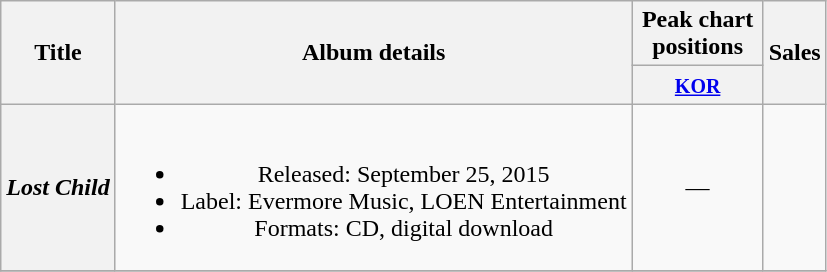<table class="wikitable plainrowheaders" style="text-align:center;">
<tr>
<th scope="col" rowspan="2">Title</th>
<th scope="col" rowspan="2">Album details</th>
<th scope="col" colspan="1" style="width:5em;">Peak chart positions</th>
<th scope="col" rowspan="2">Sales</th>
</tr>
<tr>
<th><small><a href='#'>KOR</a></small><br></th>
</tr>
<tr>
<th scope="row"><em>Lost Child</em></th>
<td><br><ul><li>Released: September 25, 2015</li><li>Label: Evermore Music, LOEN Entertainment</li><li>Formats: CD, digital download</li></ul></td>
<td>—</td>
<td></td>
</tr>
<tr>
</tr>
</table>
